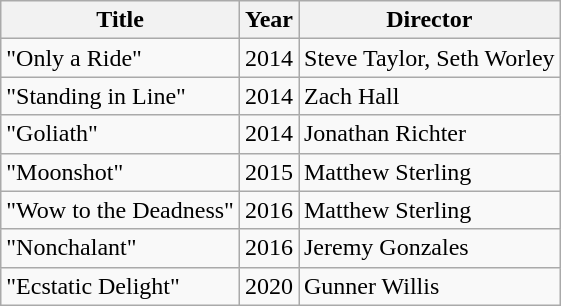<table class="wikitable">
<tr>
<th>Title</th>
<th>Year</th>
<th>Director</th>
</tr>
<tr>
<td>"Only a Ride"</td>
<td>2014</td>
<td>Steve Taylor, Seth Worley</td>
</tr>
<tr>
<td>"Standing in Line"</td>
<td>2014</td>
<td>Zach Hall</td>
</tr>
<tr>
<td>"Goliath"</td>
<td>2014</td>
<td>Jonathan Richter</td>
</tr>
<tr>
<td>"Moonshot"</td>
<td>2015</td>
<td>Matthew Sterling</td>
</tr>
<tr>
<td>"Wow to the Deadness"</td>
<td>2016</td>
<td>Matthew Sterling</td>
</tr>
<tr>
<td>"Nonchalant"</td>
<td>2016</td>
<td>Jeremy Gonzales</td>
</tr>
<tr>
<td>"Ecstatic Delight"</td>
<td>2020</td>
<td>Gunner Willis</td>
</tr>
</table>
